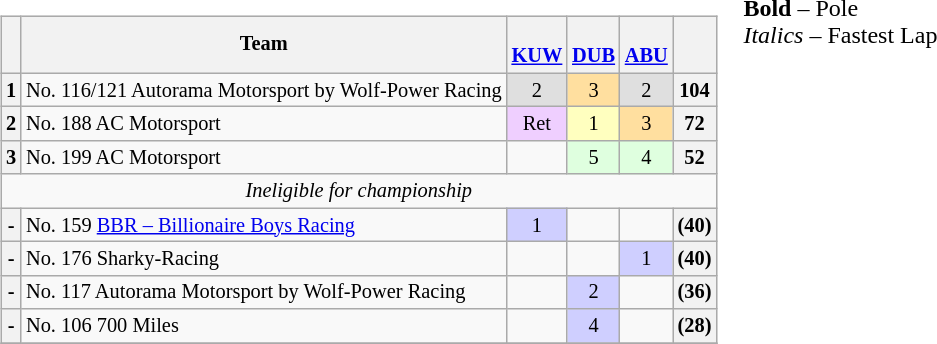<table>
<tr>
<td valign="top"><br><table align=left| class="wikitable" style="font-size: 85%; text-align: center;">
<tr valign="top">
<th valign=middle></th>
<th valign=middle>Team</th>
<th><br><a href='#'>KUW</a></th>
<th><br><a href='#'>DUB</a></th>
<th><br><a href='#'>ABU</a></th>
<th valign=middle>  </th>
</tr>
<tr>
<th>1</th>
<td align=left> No. 116/121 Autorama Motorsport by Wolf-Power Racing</td>
<td style="background:#dfdfdf;">2</td>
<td style="background:#ffdf9f;">3</td>
<td style="background:#dfdfdf;">2</td>
<th>104</th>
</tr>
<tr>
<th>2</th>
<td align=left> No. 188 AC Motorsport</td>
<td style="background:#efcfff;">Ret</td>
<td style="background:#ffffbf;">1</td>
<td style="background:#ffdf9f;">3</td>
<th>72</th>
</tr>
<tr>
<th>3</th>
<td align=left> No. 199 AC Motorsport</td>
<td></td>
<td style="background:#dfffdf;">5</td>
<td style="background:#dfffdf;">4</td>
<th>52</th>
</tr>
<tr>
<td colspan=6><em>Ineligible for championship</em></td>
</tr>
<tr>
<th>-</th>
<td align=left> No. 159 <a href='#'>BBR – Billionaire Boys Racing</a></td>
<td style="background:#cfcfff;">1</td>
<td></td>
<td></td>
<th>(40)</th>
</tr>
<tr>
<th>-</th>
<td align=left> No. 176 Sharky-Racing</td>
<td></td>
<td></td>
<td style="background:#cfcfff;">1</td>
<th>(40)</th>
</tr>
<tr>
<th>-</th>
<td align=left> No. 117 Autorama Motorsport by Wolf-Power Racing</td>
<td></td>
<td style="background:#cfcfff;">2</td>
<td></td>
<th>(36)</th>
</tr>
<tr>
<th>-</th>
<td align=left> No. 106 700 Miles</td>
<td></td>
<td style="background:#cfcfff;">4</td>
<td></td>
<th>(28)</th>
</tr>
<tr>
</tr>
</table>
</td>
<td valign="top"><br>
<span><strong>Bold</strong> – Pole<br>
<em>Italics</em> – Fastest Lap</span></td>
</tr>
</table>
